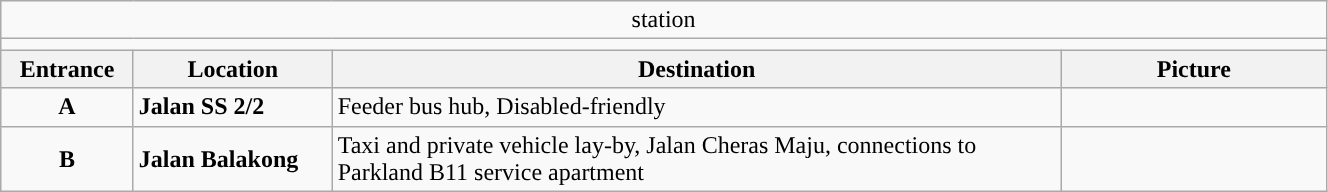<table class="wikitable" style="width:70%">
<tr>
<td colspan="4" align="center"> station</td>
</tr>
<tr>
<td colspan="4" align="center"></td>
</tr>
<tr>
<th style="width:10%">Entrance</th>
<th style="width:15%">Location</th>
<th style="width:55%">Destination</th>
<th style="width:20%">Picture</th>
</tr>
<tr>
<td align="center"><strong><span>A</span></strong></td>
<td><strong>Jalan SS 2/2</strong></td>
<td>Feeder bus hub, Disabled-friendly</td>
<td></td>
</tr>
<tr>
<td align="center"><strong><span>B</span></strong></td>
<td><strong>Jalan Balakong</strong></td>
<td>Taxi and private vehicle lay-by, Jalan Cheras Maju, connections to Parkland B11 service apartment</td>
<td></td>
</tr>
</table>
